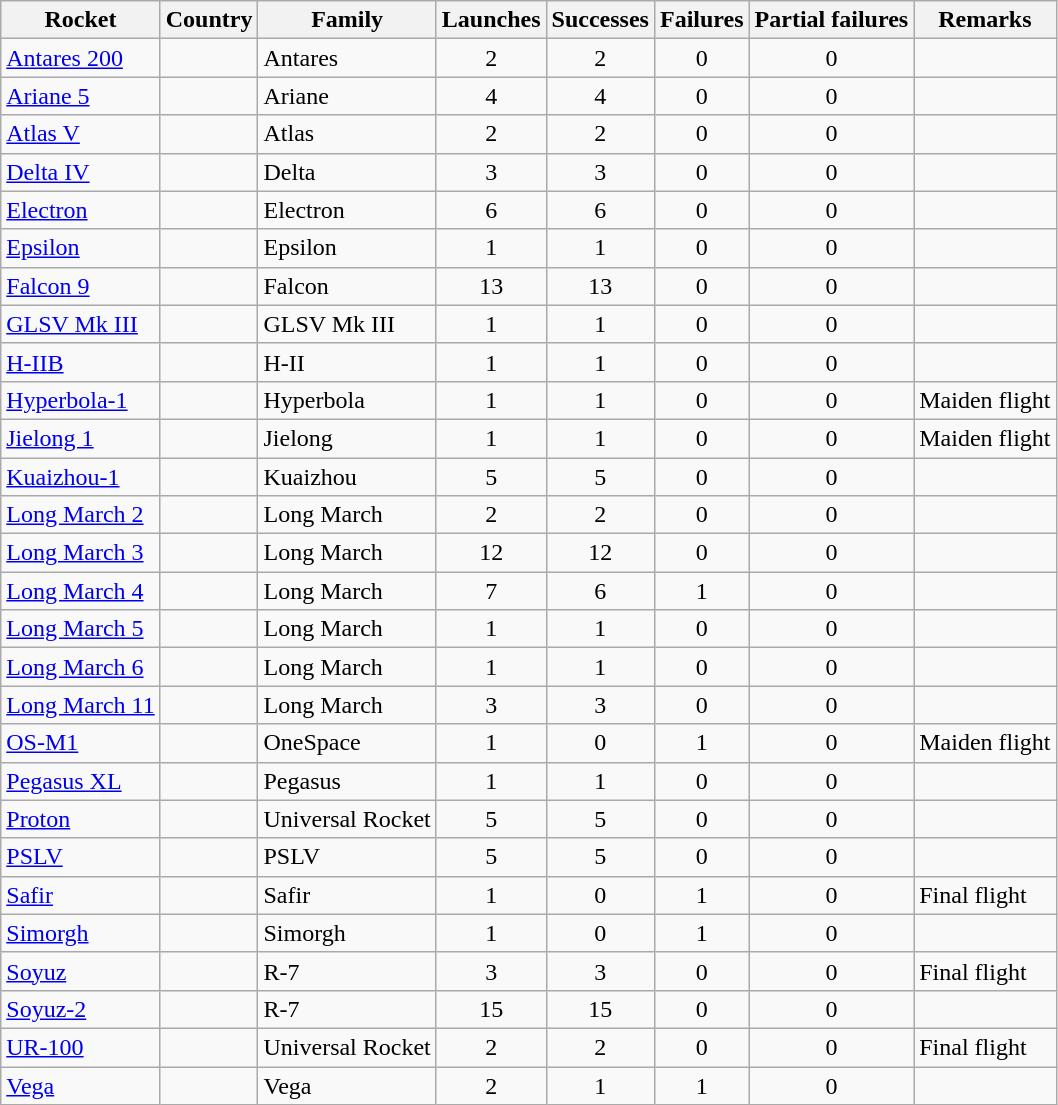<table class="wikitable sortable collapsible collapsed" style="text-align:center;">
<tr>
<th>Rocket</th>
<th>Country</th>
<th>Family</th>
<th>Launches</th>
<th>Successes</th>
<th>Failures</th>
<th>Partial failures</th>
<th>Remarks</th>
</tr>
<tr>
<td align=left><a href='#'>Antares 200</a></td>
<td align=left></td>
<td align=left>Antares</td>
<td>2</td>
<td>2</td>
<td>0</td>
<td>0</td>
<td></td>
</tr>
<tr>
<td align=left><a href='#'>Ariane 5</a></td>
<td align=left></td>
<td align=left>Ariane</td>
<td>4</td>
<td>4</td>
<td>0</td>
<td>0</td>
<td></td>
</tr>
<tr>
<td align=left><a href='#'>Atlas V</a></td>
<td align=left></td>
<td align=left>Atlas</td>
<td>2</td>
<td>2</td>
<td>0</td>
<td>0</td>
<td></td>
</tr>
<tr>
<td align=left><a href='#'>Delta IV</a></td>
<td align=left></td>
<td align=left>Delta</td>
<td>3</td>
<td>3</td>
<td>0</td>
<td>0</td>
<td></td>
</tr>
<tr>
<td align=left><a href='#'>Electron</a></td>
<td align=left></td>
<td align=left>Electron</td>
<td>6</td>
<td>6</td>
<td>0</td>
<td>0</td>
<td></td>
</tr>
<tr>
<td align=left><a href='#'>Epsilon</a></td>
<td align=left></td>
<td align=left>Epsilon</td>
<td>1</td>
<td>1</td>
<td>0</td>
<td>0</td>
<td></td>
</tr>
<tr>
<td align=left><a href='#'>Falcon 9</a></td>
<td align=left></td>
<td align=left>Falcon</td>
<td>13</td>
<td>13</td>
<td>0</td>
<td>0</td>
<td></td>
</tr>
<tr>
<td align=left><a href='#'>GLSV Mk III</a></td>
<td align=left></td>
<td align=left>GLSV Mk III</td>
<td>1</td>
<td>1</td>
<td>0</td>
<td>0</td>
<td></td>
</tr>
<tr>
<td align=left><a href='#'>H-IIB</a></td>
<td align=left></td>
<td align=left>H-II</td>
<td>1</td>
<td>1</td>
<td>0</td>
<td>0</td>
<td></td>
</tr>
<tr>
<td align=left><a href='#'>Hyperbola-1</a></td>
<td align=left></td>
<td align=left>Hyperbola</td>
<td>1</td>
<td>1</td>
<td>0</td>
<td>0</td>
<td align=left>Maiden flight</td>
</tr>
<tr>
<td align=left><a href='#'>Jielong 1</a></td>
<td align=left></td>
<td align=left>Jielong</td>
<td>1</td>
<td>1</td>
<td>0</td>
<td>0</td>
<td align=left>Maiden flight</td>
</tr>
<tr>
<td align=left><a href='#'>Kuaizhou-1</a></td>
<td align=left></td>
<td align=left>Kuaizhou</td>
<td>5</td>
<td>5</td>
<td>0</td>
<td>0</td>
<td></td>
</tr>
<tr>
<td align=left><a href='#'>Long March 2</a></td>
<td align=left></td>
<td align=left>Long March</td>
<td>2</td>
<td>2</td>
<td>0</td>
<td>0</td>
<td></td>
</tr>
<tr>
<td align=left><a href='#'>Long March 3</a></td>
<td align=left></td>
<td align=left>Long March</td>
<td>12</td>
<td>12</td>
<td>0</td>
<td>0</td>
<td></td>
</tr>
<tr>
<td align=left><a href='#'>Long March 4</a></td>
<td align=left></td>
<td align=left>Long March</td>
<td>7</td>
<td>6</td>
<td>1</td>
<td>0</td>
<td></td>
</tr>
<tr>
<td align=left><a href='#'>Long March 5</a></td>
<td align=left></td>
<td align=left>Long March</td>
<td>1</td>
<td>1</td>
<td>0</td>
<td>0</td>
<td></td>
</tr>
<tr>
<td align=left><a href='#'>Long March 6</a></td>
<td align=left></td>
<td align=left>Long March</td>
<td>1</td>
<td>1</td>
<td>0</td>
<td>0</td>
<td></td>
</tr>
<tr>
<td align=left><a href='#'>Long March 11</a></td>
<td align=left></td>
<td align=left>Long March</td>
<td>3</td>
<td>3</td>
<td>0</td>
<td>0</td>
<td></td>
</tr>
<tr>
<td align=left><a href='#'>OS-M1</a></td>
<td align=left></td>
<td align=left>OneSpace</td>
<td>1</td>
<td>0</td>
<td>1</td>
<td>0</td>
<td align=left>Maiden flight</td>
</tr>
<tr>
<td align=left><a href='#'>Pegasus XL</a></td>
<td align=left></td>
<td align=left>Pegasus</td>
<td>1</td>
<td>1</td>
<td>0</td>
<td>0</td>
<td></td>
</tr>
<tr>
<td align=left><a href='#'>Proton</a></td>
<td align=left></td>
<td align=left>Universal Rocket</td>
<td>5</td>
<td>5</td>
<td>0</td>
<td>0</td>
<td></td>
</tr>
<tr>
<td align=left><a href='#'>PSLV</a></td>
<td align=left></td>
<td align=left>PSLV</td>
<td>5</td>
<td>5</td>
<td>0</td>
<td>0</td>
<td></td>
</tr>
<tr>
<td align=left><a href='#'>Safir</a></td>
<td align=left></td>
<td align=left>Safir</td>
<td>1</td>
<td>0</td>
<td>1</td>
<td>0</td>
<td align=left>Final flight</td>
</tr>
<tr>
<td align=left><a href='#'>Simorgh</a></td>
<td align=left></td>
<td align=left>Simorgh</td>
<td>1</td>
<td>0</td>
<td>1</td>
<td>0</td>
<td></td>
</tr>
<tr>
<td align=left><a href='#'>Soyuz</a></td>
<td align=left></td>
<td align=left>R-7</td>
<td>3</td>
<td>3</td>
<td>0</td>
<td>0</td>
<td align=left>Final flight</td>
</tr>
<tr>
<td align=left><a href='#'>Soyuz-2</a></td>
<td align=left></td>
<td align=left>R-7</td>
<td>15</td>
<td>15</td>
<td>0</td>
<td>0</td>
<td></td>
</tr>
<tr>
<td align=left><a href='#'>UR-100</a></td>
<td align=left></td>
<td align=left>Universal Rocket</td>
<td>2</td>
<td>2</td>
<td>0</td>
<td>0</td>
<td align=left>Final flight</td>
</tr>
<tr>
<td align=left><a href='#'>Vega</a></td>
<td align=left></td>
<td align=left>Vega</td>
<td>2</td>
<td>1</td>
<td>1</td>
<td>0</td>
<td></td>
</tr>
</table>
